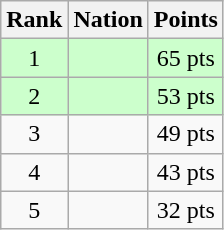<table class="wikitable sortable" style="text-align:center">
<tr>
<th>Rank</th>
<th>Nation</th>
<th>Points</th>
</tr>
<tr style="background-color:#ccffcc">
<td>1</td>
<td align=left></td>
<td>65 pts</td>
</tr>
<tr style="background-color:#ccffcc">
<td>2</td>
<td align=left></td>
<td>53 pts</td>
</tr>
<tr>
<td>3</td>
<td align=left></td>
<td>49 pts</td>
</tr>
<tr>
<td>4</td>
<td align=left></td>
<td>43 pts</td>
</tr>
<tr>
<td>5</td>
<td align=left></td>
<td>32 pts</td>
</tr>
</table>
